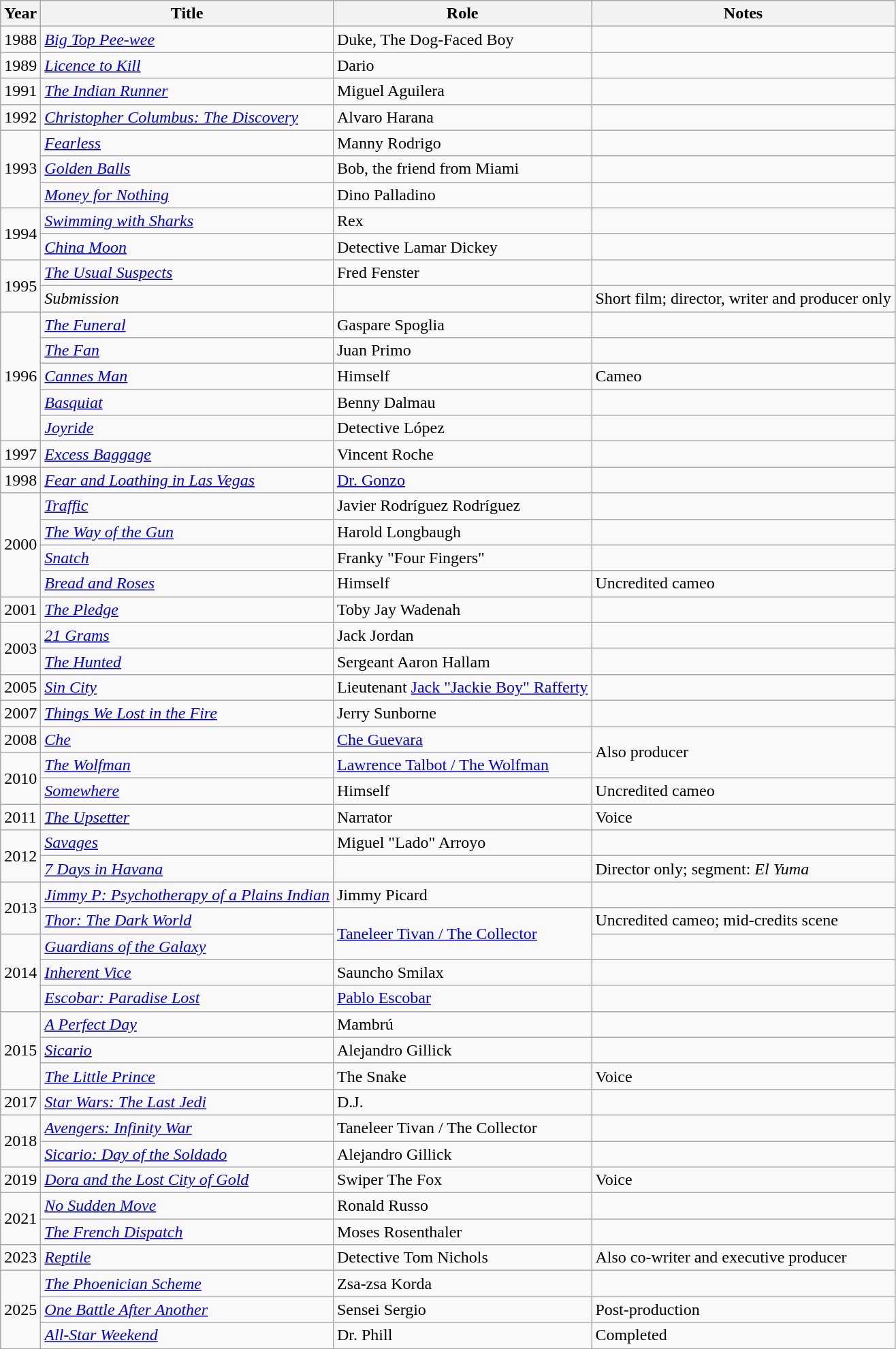<table class="wikitable sortable">
<tr>
<th>Year</th>
<th>Title</th>
<th>Role</th>
<th class="unsortable">Notes</th>
</tr>
<tr>
<td>1988</td>
<td><em><a href='#'>Big Top Pee-wee</a></em></td>
<td>Duke, The Dog-Faced Boy</td>
<td></td>
</tr>
<tr>
<td>1989</td>
<td><em><a href='#'>Licence to Kill</a></em></td>
<td>Dario</td>
<td></td>
</tr>
<tr>
<td>1991</td>
<td><em><a href='#'>The Indian Runner</a></em></td>
<td>Miguel Aguilera</td>
<td></td>
</tr>
<tr>
<td>1992</td>
<td><em><a href='#'>Christopher Columbus: The Discovery</a></em></td>
<td>Alvaro Harana</td>
<td></td>
</tr>
<tr>
<td rowspan="3">1993</td>
<td><em><a href='#'>Fearless</a></em></td>
<td>Manny Rodrigo</td>
<td></td>
</tr>
<tr>
<td><em><a href='#'>Golden Balls</a></em></td>
<td>Bob, the friend from Miami</td>
<td></td>
</tr>
<tr>
<td><em><a href='#'>Money for Nothing</a></em></td>
<td>Dino Palladino</td>
<td></td>
</tr>
<tr>
<td rowspan="2">1994</td>
<td><em><a href='#'>Swimming with Sharks</a></em></td>
<td>Rex</td>
<td></td>
</tr>
<tr>
<td><em><a href='#'>China Moon</a></em></td>
<td>Detective Lamar Dickey</td>
<td></td>
</tr>
<tr>
<td rowspan="2">1995</td>
<td><em><a href='#'>The Usual Suspects</a></em></td>
<td>Fred Fenster</td>
<td></td>
</tr>
<tr>
<td><em>Submission</em></td>
<td></td>
<td>Short film; director, writer and producer only</td>
</tr>
<tr>
<td rowspan="5">1996</td>
<td><em><a href='#'>The Funeral</a></em></td>
<td>Gaspare Spoglia</td>
<td></td>
</tr>
<tr>
<td><em><a href='#'>The Fan</a></em></td>
<td>Juan Primo</td>
<td></td>
</tr>
<tr>
<td><em><a href='#'>Cannes Man</a></em></td>
<td>Himself</td>
<td>Cameo</td>
</tr>
<tr>
<td><em><a href='#'>Basquiat</a></em></td>
<td>Benny Dalmau</td>
<td></td>
</tr>
<tr>
<td><em><a href='#'>Joyride</a></em></td>
<td>Detective López</td>
<td></td>
</tr>
<tr>
<td>1997</td>
<td><em><a href='#'>Excess Baggage</a></em></td>
<td>Vincent Roche</td>
<td></td>
</tr>
<tr>
<td>1998</td>
<td><em><a href='#'>Fear and Loathing in Las Vegas</a></em></td>
<td><a href='#'>Dr. Gonzo</a></td>
<td></td>
</tr>
<tr>
<td rowspan="4">2000</td>
<td><em><a href='#'>Traffic</a></em></td>
<td>Javier Rodríguez Rodríguez</td>
<td></td>
</tr>
<tr>
<td><em><a href='#'>The Way of the Gun</a></em></td>
<td>Harold Longbaugh</td>
<td></td>
</tr>
<tr>
<td><em><a href='#'>Snatch</a></em></td>
<td>Franky "Four Fingers"</td>
<td></td>
</tr>
<tr>
<td><em><a href='#'>Bread and Roses</a></em></td>
<td>Himself</td>
<td>Uncredited cameo</td>
</tr>
<tr>
<td>2001</td>
<td><em><a href='#'>The Pledge</a></em></td>
<td>Toby Jay Wadenah</td>
<td></td>
</tr>
<tr>
<td rowspan="2">2003</td>
<td><em><a href='#'>21 Grams</a></em></td>
<td>Jack Jordan</td>
<td></td>
</tr>
<tr>
<td><em><a href='#'>The Hunted</a></em></td>
<td>Sergeant Aaron Hallam</td>
<td></td>
</tr>
<tr>
<td>2005</td>
<td><em><a href='#'>Sin City</a></em></td>
<td>Lieutenant <a href='#'>Jack "Jackie Boy" Rafferty</a></td>
<td></td>
</tr>
<tr>
<td>2007</td>
<td><em><a href='#'>Things We Lost in the Fire</a></em></td>
<td>Jerry Sunborne</td>
<td></td>
</tr>
<tr>
<td>2008</td>
<td><em><a href='#'>Che</a></em></td>
<td><a href='#'>Che Guevara</a></td>
<td rowspan="2">Also producer</td>
</tr>
<tr>
<td rowspan="2">2010</td>
<td><em><a href='#'>The Wolfman</a></em></td>
<td><a href='#'>Lawrence Talbot / The Wolfman</a></td>
</tr>
<tr>
<td><em><a href='#'>Somewhere</a></em></td>
<td>Himself</td>
<td>Uncredited cameo</td>
</tr>
<tr>
<td>2011</td>
<td><em><a href='#'>The Upsetter</a></em></td>
<td>Narrator</td>
<td>Voice</td>
</tr>
<tr>
<td rowspan="2">2012</td>
<td><em><a href='#'>Savages</a></em></td>
<td>Miguel "Lado" Arroyo</td>
<td></td>
</tr>
<tr>
<td><em><a href='#'>7 Days in Havana</a></em></td>
<td></td>
<td>Director only; segment: <em>El Yuma</em></td>
</tr>
<tr>
<td rowspan="2">2013</td>
<td><em><a href='#'>Jimmy P: Psychotherapy of a Plains Indian</a></em></td>
<td>Jimmy Picard</td>
<td></td>
</tr>
<tr>
<td><em><a href='#'>Thor: The Dark World</a></em></td>
<td rowspan="2"><a href='#'>Taneleer Tivan / The Collector</a></td>
<td>Uncredited cameo; mid-credits scene</td>
</tr>
<tr>
<td rowspan="3">2014</td>
<td><em><a href='#'>Guardians of the Galaxy</a></em></td>
<td></td>
</tr>
<tr>
<td><em><a href='#'>Inherent Vice</a></em></td>
<td>Sauncho Smilax</td>
<td></td>
</tr>
<tr>
<td><em><a href='#'>Escobar: Paradise Lost</a></em></td>
<td><a href='#'>Pablo Escobar</a></td>
<td></td>
</tr>
<tr>
<td rowspan="3">2015</td>
<td><em><a href='#'>A Perfect Day</a></em></td>
<td>Mambrú</td>
<td></td>
</tr>
<tr>
<td><em><a href='#'>Sicario</a></em></td>
<td>Alejandro Gillick</td>
<td></td>
</tr>
<tr>
<td><em><a href='#'>The Little Prince</a></em></td>
<td>The Snake</td>
<td>Voice</td>
</tr>
<tr>
<td>2017</td>
<td><em><a href='#'>Star Wars: The Last Jedi</a></em></td>
<td>D.J.</td>
<td></td>
</tr>
<tr>
<td rowspan="2">2018</td>
<td><em><a href='#'>Avengers: Infinity War</a></em></td>
<td>Taneleer Tivan / The Collector</td>
<td></td>
</tr>
<tr>
<td><em><a href='#'>Sicario: Day of the Soldado</a></em></td>
<td>Alejandro Gillick</td>
<td></td>
</tr>
<tr>
<td>2019</td>
<td><em><a href='#'>Dora and the Lost City of Gold</a></em></td>
<td>Swiper The Fox</td>
<td>Voice</td>
</tr>
<tr>
<td rowspan="2">2021</td>
<td><em><a href='#'>No Sudden Move</a></em></td>
<td>Ronald Russo</td>
<td></td>
</tr>
<tr>
<td><em><a href='#'>The French Dispatch</a></em></td>
<td>Moses Rosenthaler</td>
<td></td>
</tr>
<tr>
<td>2023</td>
<td><em><a href='#'>Reptile</a></em></td>
<td>Detective Tom Nichols</td>
<td>Also co-writer and executive producer</td>
</tr>
<tr>
<td rowspan="3">2025</td>
<td><em><a href='#'>The Phoenician Scheme</a></em></td>
<td>Zsa-zsa Korda</td>
<td></td>
</tr>
<tr>
<td><em><a href='#'>One Battle After Another</a></em></td>
<td>Sensei Sergio</td>
<td>Post-production</td>
</tr>
<tr>
<td><em><a href='#'>All-Star Weekend</a></em></td>
<td>Dr. Phill</td>
<td>Completed</td>
</tr>
</table>
